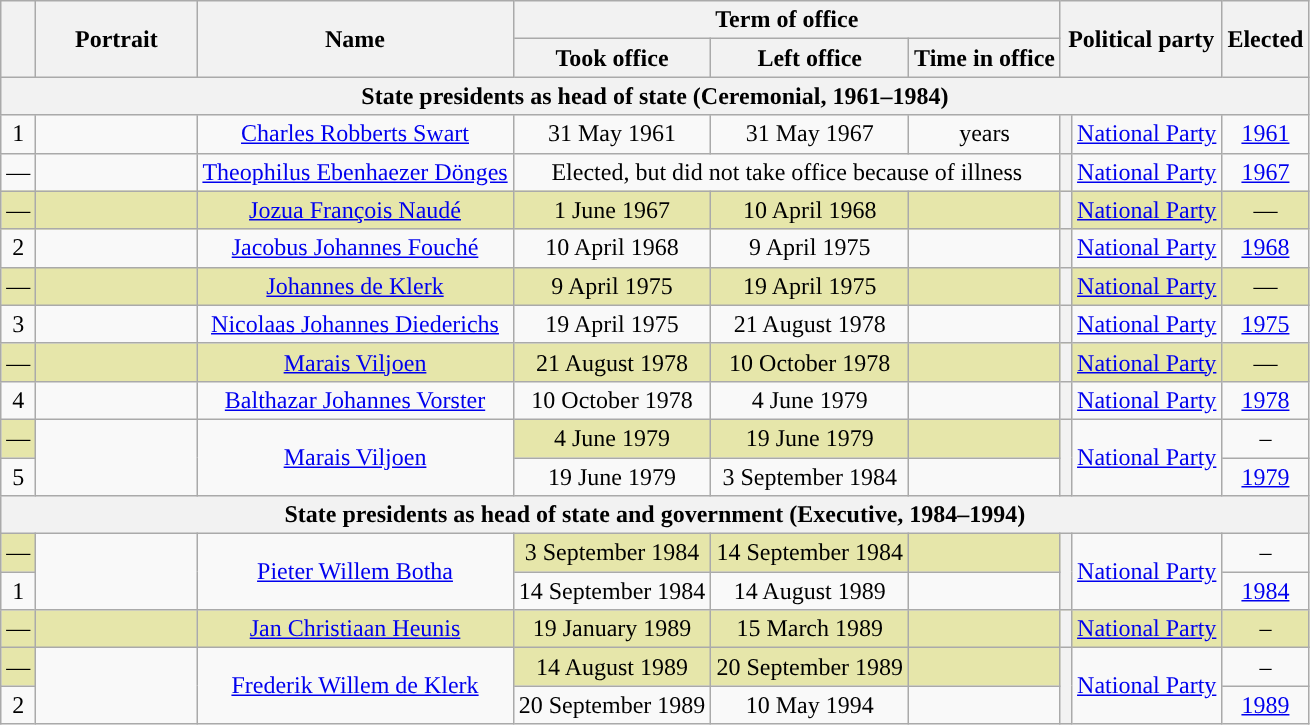<table class="wikitable" style="text-align:center;">
<tr>
<th rowspan="2"></th>
<th rowspan="2" width="100px">Portrait</th>
<th rowspan="2">Name<br></th>
<th colspan="3">Term of office</th>
<th colspan="2" rowspan="2">Political party</th>
<th rowspan="2">Elected</th>
</tr>
<tr>
<th>Took office</th>
<th>Left office</th>
<th>Time in office</th>
</tr>
<tr>
<th colspan="9">State presidents as head of state (Ceremonial, 1961–1984)</th>
</tr>
<tr>
<td>1</td>
<td></td>
<td><a href='#'>Charles Robberts Swart</a><br></td>
<td>31 May 1961</td>
<td>31 May 1967</td>
<td> years</td>
<th style="background:"></th>
<td><a href='#'>National Party</a></td>
<td><a href='#'>1961</a></td>
</tr>
<tr>
<td>—</td>
<td></td>
<td><a href='#'>Theophilus Ebenhaezer Dönges</a><br></td>
<td colspan="3">Elected, but did not take office because of illness</td>
<th style="background:"></th>
<td><a href='#'>National Party</a></td>
<td><a href='#'>1967</a></td>
</tr>
<tr style="background:#E6E6AA">
<td>—</td>
<td></td>
<td><a href='#'>Jozua François Naudé</a><br></td>
<td>1 June 1967</td>
<td>10 April 1968</td>
<td></td>
<th style="background:"></th>
<td><a href='#'>National Party</a></td>
<td>—</td>
</tr>
<tr>
<td>2</td>
<td></td>
<td><a href='#'>Jacobus Johannes Fouché</a><br></td>
<td>10 April 1968</td>
<td>9 April 1975</td>
<td></td>
<th style="background:"></th>
<td><a href='#'>National Party</a></td>
<td><a href='#'>1968</a></td>
</tr>
<tr style="background:#E6E6AA">
<td>—</td>
<td></td>
<td><a href='#'>Johannes de Klerk</a><br></td>
<td>9 April 1975</td>
<td>19 April 1975</td>
<td></td>
<th style="background:"></th>
<td><a href='#'>National Party</a></td>
<td>—</td>
</tr>
<tr>
<td>3</td>
<td></td>
<td><a href='#'>Nicolaas Johannes Diederichs</a><br></td>
<td>19 April 1975</td>
<td>21 August 1978<br></td>
<td></td>
<th style="background:"></th>
<td><a href='#'>National Party</a></td>
<td><a href='#'>1975</a></td>
</tr>
<tr style="background:#E6E6AA">
<td>—</td>
<td></td>
<td><a href='#'>Marais Viljoen</a><br></td>
<td>21 August 1978</td>
<td>10 October 1978</td>
<td></td>
<th style="background:"></th>
<td><a href='#'>National Party</a></td>
<td>—</td>
</tr>
<tr>
<td>4</td>
<td></td>
<td><a href='#'>Balthazar Johannes Vorster</a><br></td>
<td>10 October 1978</td>
<td>4 June 1979<br></td>
<td></td>
<th style="background:"></th>
<td><a href='#'>National Party</a></td>
<td><a href='#'>1978</a></td>
</tr>
<tr>
<td style="background:#E6E6AA">—</td>
<td rowspan=2></td>
<td rowspan=2><a href='#'>Marais Viljoen</a><br></td>
<td style="background:#E6E6AA">4 June 1979</td>
<td style="background:#E6E6AA">19 June 1979</td>
<td style="background:#E6E6AA"></td>
<th rowspan=2 style="background:"></th>
<td rowspan=2><a href='#'>National Party</a></td>
<td>–</td>
</tr>
<tr>
<td>5</td>
<td>19 June 1979</td>
<td>3 September 1984</td>
<td></td>
<td><a href='#'>1979</a></td>
</tr>
<tr>
<th colspan="9">State presidents as head of state and government (Executive, 1984–1994)</th>
</tr>
<tr>
<td style="background:#E6E6AA">—</td>
<td rowspan=2></td>
<td rowspan=2><a href='#'>Pieter Willem Botha</a><br></td>
<td style="background:#E6E6AA">3 September 1984</td>
<td style="background:#E6E6AA">14 September 1984</td>
<td style="background:#E6E6AA"></td>
<th rowspan=2 style="background:"></th>
<td rowspan=2><a href='#'>National Party</a></td>
<td>–</td>
</tr>
<tr>
<td>1</td>
<td>14 September 1984</td>
<td>14 August 1989<br></td>
<td></td>
<td><a href='#'>1984</a></td>
</tr>
<tr style="background:#E6E6AA">
<td>—</td>
<td></td>
<td><a href='#'>Jan Christiaan Heunis</a><br></td>
<td>19 January 1989</td>
<td>15 March 1989</td>
<td></td>
<th style="background:"></th>
<td><a href='#'>National Party</a></td>
<td>–</td>
</tr>
<tr>
<td style="background:#E6E6AA">—</td>
<td rowspan=2></td>
<td rowspan=2><a href='#'>Frederik Willem de Klerk</a><br></td>
<td style="background:#E6E6AA">14 August 1989</td>
<td style="background:#E6E6AA">20 September 1989</td>
<td style="background:#E6E6AA"></td>
<th rowspan=2 style="background:"></th>
<td rowspan=2><a href='#'>National Party</a></td>
<td>–</td>
</tr>
<tr>
<td>2</td>
<td>20 September 1989</td>
<td>10 May 1994</td>
<td></td>
<td><a href='#'>1989</a></td>
</tr>
</table>
